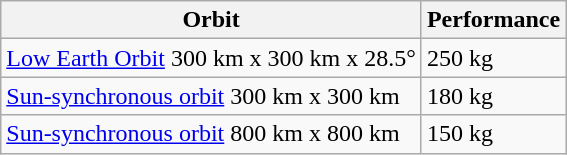<table class="wikitable">
<tr>
<th>Orbit</th>
<th>Performance</th>
</tr>
<tr>
<td><a href='#'>Low Earth Orbit</a> 300 km x 300 km x 28.5°</td>
<td>250 kg</td>
</tr>
<tr>
<td><a href='#'>Sun-synchronous orbit</a> 300 km x 300 km</td>
<td>180 kg</td>
</tr>
<tr>
<td><a href='#'>Sun-synchronous orbit</a> 800 km x 800 km</td>
<td>150 kg</td>
</tr>
</table>
